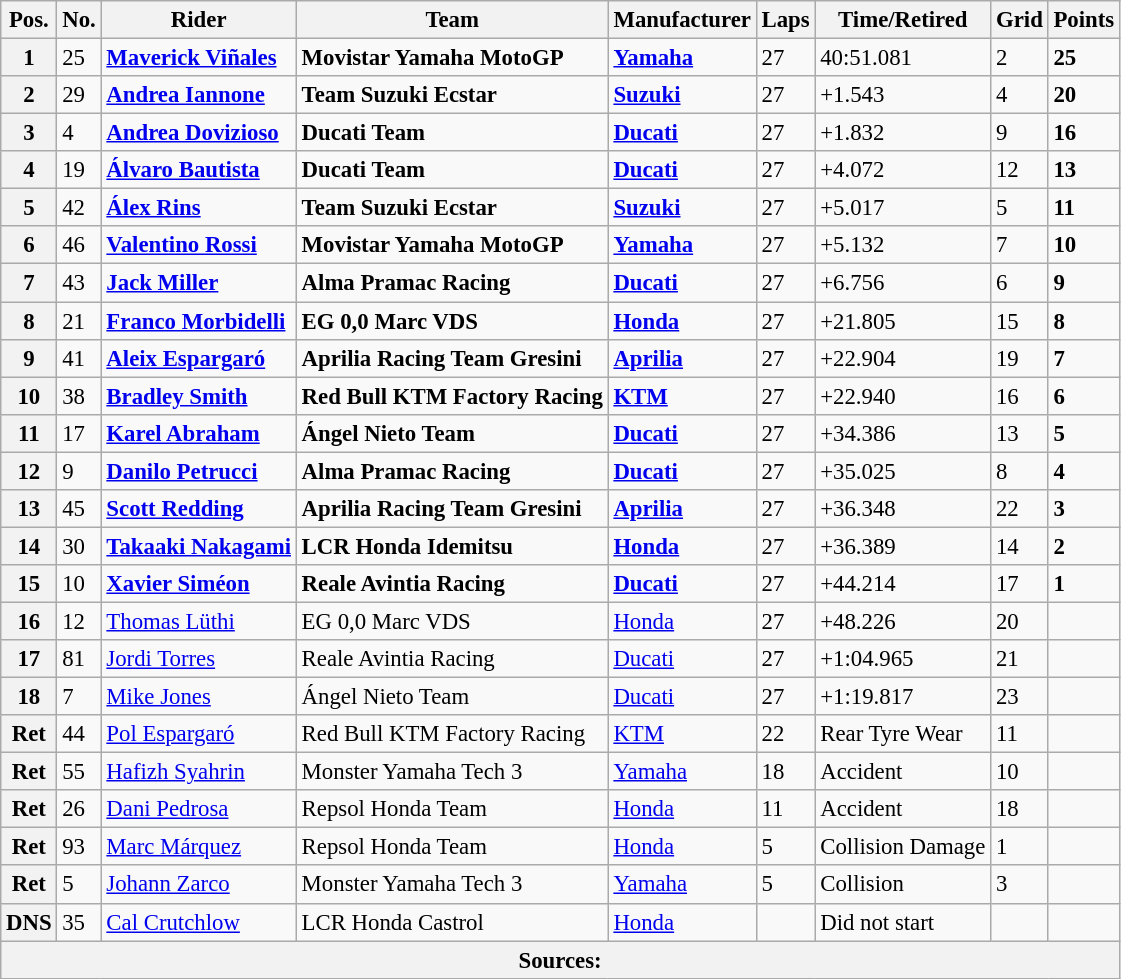<table class="wikitable" style="font-size: 95%;">
<tr>
<th>Pos.</th>
<th>No.</th>
<th>Rider</th>
<th>Team</th>
<th>Manufacturer</th>
<th>Laps</th>
<th>Time/Retired</th>
<th>Grid</th>
<th>Points</th>
</tr>
<tr>
<th>1</th>
<td>25</td>
<td> <strong><a href='#'>Maverick Viñales</a></strong></td>
<td><strong>Movistar Yamaha MotoGP</strong></td>
<td><strong><a href='#'>Yamaha</a></strong></td>
<td>27</td>
<td>40:51.081</td>
<td>2</td>
<td><strong>25</strong></td>
</tr>
<tr>
<th>2</th>
<td>29</td>
<td> <strong><a href='#'>Andrea Iannone</a></strong></td>
<td><strong>Team Suzuki Ecstar</strong></td>
<td><strong><a href='#'>Suzuki</a></strong></td>
<td>27</td>
<td>+1.543</td>
<td>4</td>
<td><strong>20</strong></td>
</tr>
<tr>
<th>3</th>
<td>4</td>
<td> <strong><a href='#'>Andrea Dovizioso</a></strong></td>
<td><strong>Ducati Team</strong></td>
<td><strong><a href='#'>Ducati</a></strong></td>
<td>27</td>
<td>+1.832</td>
<td>9</td>
<td><strong>16</strong></td>
</tr>
<tr>
<th>4</th>
<td>19</td>
<td> <strong><a href='#'>Álvaro Bautista</a></strong></td>
<td><strong>Ducati Team</strong></td>
<td><strong><a href='#'>Ducati</a></strong></td>
<td>27</td>
<td>+4.072</td>
<td>12</td>
<td><strong>13</strong></td>
</tr>
<tr>
<th>5</th>
<td>42</td>
<td> <strong><a href='#'>Álex Rins</a></strong></td>
<td><strong>Team Suzuki Ecstar</strong></td>
<td><strong><a href='#'>Suzuki</a></strong></td>
<td>27</td>
<td>+5.017</td>
<td>5</td>
<td><strong>11</strong></td>
</tr>
<tr>
<th>6</th>
<td>46</td>
<td> <strong><a href='#'>Valentino Rossi</a></strong></td>
<td><strong>Movistar Yamaha MotoGP</strong></td>
<td><strong><a href='#'>Yamaha</a></strong></td>
<td>27</td>
<td>+5.132</td>
<td>7</td>
<td><strong>10</strong></td>
</tr>
<tr>
<th>7</th>
<td>43</td>
<td> <strong><a href='#'>Jack Miller</a></strong></td>
<td><strong>Alma Pramac Racing</strong></td>
<td><strong><a href='#'>Ducati</a></strong></td>
<td>27</td>
<td>+6.756</td>
<td>6</td>
<td><strong>9</strong></td>
</tr>
<tr>
<th>8</th>
<td>21</td>
<td> <strong><a href='#'>Franco Morbidelli</a></strong></td>
<td><strong>EG 0,0 Marc VDS</strong></td>
<td><strong><a href='#'>Honda</a></strong></td>
<td>27</td>
<td>+21.805</td>
<td>15</td>
<td><strong>8</strong></td>
</tr>
<tr>
<th>9</th>
<td>41</td>
<td> <strong><a href='#'>Aleix Espargaró</a></strong></td>
<td><strong>Aprilia Racing Team Gresini</strong></td>
<td><strong><a href='#'>Aprilia</a></strong></td>
<td>27</td>
<td>+22.904</td>
<td>19</td>
<td><strong>7</strong></td>
</tr>
<tr>
<th>10</th>
<td>38</td>
<td> <strong><a href='#'>Bradley Smith</a></strong></td>
<td><strong>Red Bull KTM Factory Racing</strong></td>
<td><strong><a href='#'>KTM</a></strong></td>
<td>27</td>
<td>+22.940</td>
<td>16</td>
<td><strong>6</strong></td>
</tr>
<tr>
<th>11</th>
<td>17</td>
<td> <strong><a href='#'>Karel Abraham</a></strong></td>
<td><strong>Ángel Nieto Team</strong></td>
<td><strong><a href='#'>Ducati</a></strong></td>
<td>27</td>
<td>+34.386</td>
<td>13</td>
<td><strong>5</strong></td>
</tr>
<tr>
<th>12</th>
<td>9</td>
<td> <strong><a href='#'>Danilo Petrucci</a></strong></td>
<td><strong>Alma Pramac Racing</strong></td>
<td><strong><a href='#'>Ducati</a></strong></td>
<td>27</td>
<td>+35.025</td>
<td>8</td>
<td><strong>4</strong></td>
</tr>
<tr>
<th>13</th>
<td>45</td>
<td> <strong><a href='#'>Scott Redding</a></strong></td>
<td><strong>Aprilia Racing Team Gresini</strong></td>
<td><strong><a href='#'>Aprilia</a></strong></td>
<td>27</td>
<td>+36.348</td>
<td>22</td>
<td><strong>3</strong></td>
</tr>
<tr>
<th>14</th>
<td>30</td>
<td> <strong><a href='#'>Takaaki Nakagami</a></strong></td>
<td><strong>LCR Honda Idemitsu</strong></td>
<td><strong><a href='#'>Honda</a></strong></td>
<td>27</td>
<td>+36.389</td>
<td>14</td>
<td><strong>2</strong></td>
</tr>
<tr>
<th>15</th>
<td>10</td>
<td> <strong><a href='#'>Xavier Siméon</a></strong></td>
<td><strong>Reale Avintia Racing</strong></td>
<td><strong><a href='#'>Ducati</a></strong></td>
<td>27</td>
<td>+44.214</td>
<td>17</td>
<td><strong>1</strong></td>
</tr>
<tr>
<th>16</th>
<td>12</td>
<td> <a href='#'>Thomas Lüthi</a></td>
<td>EG 0,0 Marc VDS</td>
<td><a href='#'>Honda</a></td>
<td>27</td>
<td>+48.226</td>
<td>20</td>
<td></td>
</tr>
<tr>
<th>17</th>
<td>81</td>
<td> <a href='#'>Jordi Torres</a></td>
<td>Reale Avintia Racing</td>
<td><a href='#'>Ducati</a></td>
<td>27</td>
<td>+1:04.965</td>
<td>21</td>
<td></td>
</tr>
<tr>
<th>18</th>
<td>7</td>
<td> <a href='#'>Mike Jones</a></td>
<td>Ángel Nieto Team</td>
<td><a href='#'>Ducati</a></td>
<td>27</td>
<td>+1:19.817</td>
<td>23</td>
<td></td>
</tr>
<tr>
<th>Ret</th>
<td>44</td>
<td> <a href='#'>Pol Espargaró</a></td>
<td>Red Bull KTM Factory Racing</td>
<td><a href='#'>KTM</a></td>
<td>22</td>
<td>Rear Tyre Wear</td>
<td>11</td>
<td></td>
</tr>
<tr>
<th>Ret</th>
<td>55</td>
<td> <a href='#'>Hafizh Syahrin</a></td>
<td>Monster Yamaha Tech 3</td>
<td><a href='#'>Yamaha</a></td>
<td>18</td>
<td>Accident</td>
<td>10</td>
<td></td>
</tr>
<tr>
<th>Ret</th>
<td>26</td>
<td> <a href='#'>Dani Pedrosa</a></td>
<td>Repsol Honda Team</td>
<td><a href='#'>Honda</a></td>
<td>11</td>
<td>Accident</td>
<td>18</td>
<td></td>
</tr>
<tr>
<th>Ret</th>
<td>93</td>
<td> <a href='#'>Marc Márquez</a></td>
<td>Repsol Honda Team</td>
<td><a href='#'>Honda</a></td>
<td>5</td>
<td>Collision Damage</td>
<td>1</td>
<td></td>
</tr>
<tr>
<th>Ret</th>
<td>5</td>
<td> <a href='#'>Johann Zarco</a></td>
<td>Monster Yamaha Tech 3</td>
<td><a href='#'>Yamaha</a></td>
<td>5</td>
<td>Collision</td>
<td>3</td>
<td></td>
</tr>
<tr>
<th>DNS</th>
<td>35</td>
<td> <a href='#'>Cal Crutchlow</a></td>
<td>LCR Honda Castrol</td>
<td><a href='#'>Honda</a></td>
<td></td>
<td>Did not start</td>
<td></td>
<td></td>
</tr>
<tr>
<th colspan=9>Sources:</th>
</tr>
</table>
